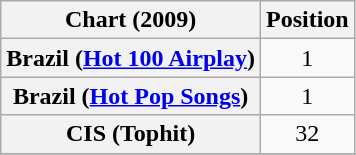<table class="wikitable sortable plainrowheaders" style="text-align:center">
<tr>
<th scope="col">Chart (2009)</th>
<th scope="col">Position</th>
</tr>
<tr>
<th scope="row">Brazil (<a href='#'>Hot 100 Airplay</a>)</th>
<td style="text-align:center;">1</td>
</tr>
<tr>
<th scope="row">Brazil (<a href='#'>Hot Pop Songs</a>)</th>
<td style="text-align:center;">1</td>
</tr>
<tr>
<th scope="row">CIS (Tophit)</th>
<td align="center">32</td>
</tr>
<tr>
</tr>
</table>
